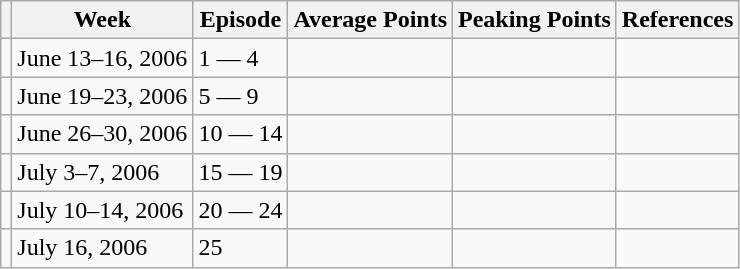<table class="wikitable">
<tr>
<th></th>
<th>Week</th>
<th>Episode</th>
<th>Average Points</th>
<th>Peaking Points</th>
<th>References</th>
</tr>
<tr>
<td></td>
<td>June 13–16, 2006</td>
<td>1 — 4</td>
<td></td>
<td></td>
<td></td>
</tr>
<tr>
<td></td>
<td>June 19–23, 2006</td>
<td>5 — 9</td>
<td></td>
<td></td>
<td></td>
</tr>
<tr>
<td></td>
<td>June 26–30, 2006</td>
<td>10 — 14</td>
<td></td>
<td></td>
<td></td>
</tr>
<tr>
<td></td>
<td>July 3–7, 2006</td>
<td>15 — 19</td>
<td></td>
<td></td>
<td></td>
</tr>
<tr>
<td></td>
<td>July 10–14, 2006</td>
<td>20 — 24</td>
<td></td>
<td></td>
<td></td>
</tr>
<tr>
<td></td>
<td>July 16, 2006</td>
<td>25</td>
<td></td>
<td></td>
<td></td>
</tr>
</table>
